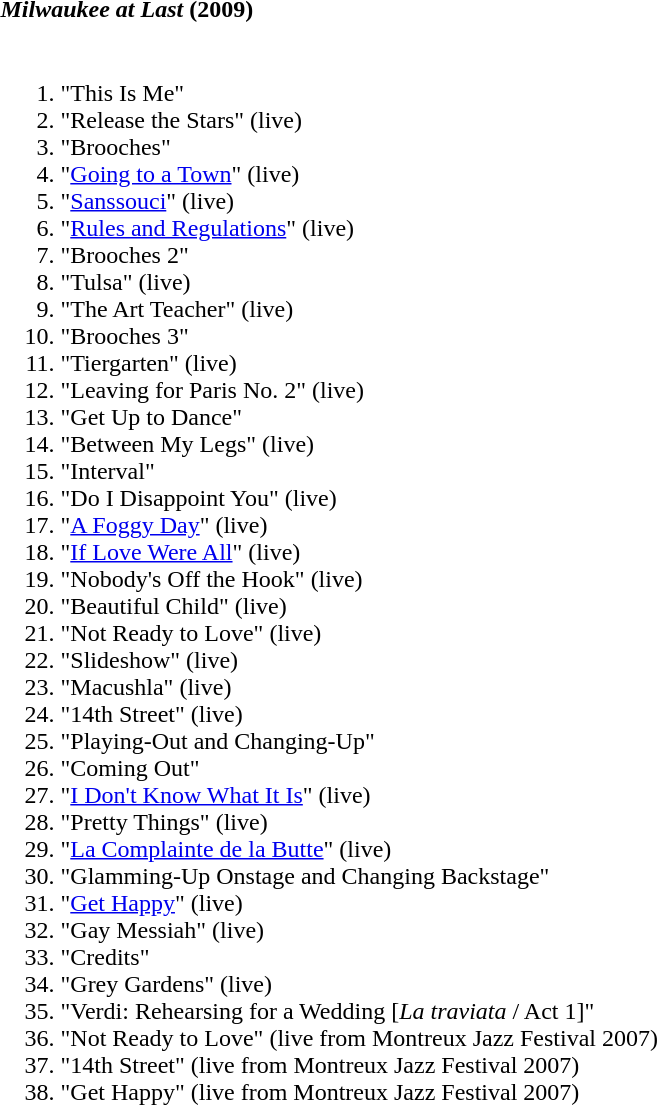<table class="collapsible collapsed" border="0" style="margin-right:20.45em">
<tr>
<th style="width:100%; text-align:left;"><em>Milwaukee at Last</em> (2009)</th>
<th></th>
</tr>
<tr>
<td colspan="2"><br><ol><li>"This Is Me"</li><li>"Release the Stars" (live)</li><li>"Brooches"</li><li>"<a href='#'>Going to a Town</a>" (live)</li><li>"<a href='#'>Sanssouci</a>" (live)</li><li>"<a href='#'>Rules and Regulations</a>" (live)</li><li>"Brooches 2"</li><li>"Tulsa" (live)</li><li>"The Art Teacher" (live)</li><li>"Brooches 3"</li><li>"Tiergarten" (live)</li><li>"Leaving for Paris No. 2" (live)</li><li>"Get Up to Dance"</li><li>"Between My Legs" (live)</li><li>"Interval"</li><li>"Do I Disappoint You" (live)</li><li>"<a href='#'>A Foggy Day</a>" (live)</li><li>"<a href='#'>If Love Were All</a>" (live)</li><li>"Nobody's Off the Hook" (live)</li><li>"Beautiful Child" (live)</li><li>"Not Ready to Love" (live)</li><li>"Slideshow" (live)</li><li>"Macushla" (live)</li><li>"14th Street" (live)</li><li>"Playing-Out and Changing-Up"</li><li>"Coming Out"</li><li>"<a href='#'>I Don't Know What It Is</a>" (live)</li><li>"Pretty Things" (live)</li><li>"<a href='#'>La Complainte de la Butte</a>" (live)</li><li>"Glamming-Up Onstage and Changing Backstage"</li><li>"<a href='#'>Get Happy</a>" (live)</li><li>"Gay Messiah" (live)</li><li>"Credits"</li><li>"Grey Gardens" (live)</li><li>"Verdi: Rehearsing for a Wedding [<em>La traviata</em> / Act 1]"</li><li>"Not Ready to Love" (live from Montreux Jazz Festival 2007)</li><li>"14th Street" (live from Montreux Jazz Festival 2007)</li><li>"Get Happy" (live from Montreux Jazz Festival 2007)</li></ol></td>
</tr>
</table>
